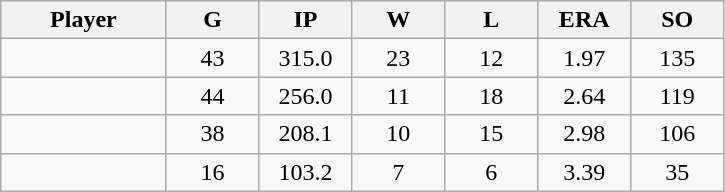<table class="wikitable sortable">
<tr>
<th bgcolor="#DDDDFF" width="16%">Player</th>
<th bgcolor="#DDDDFF" width="9%">G</th>
<th bgcolor="#DDDDFF" width="9%">IP</th>
<th bgcolor="#DDDDFF" width="9%">W</th>
<th bgcolor="#DDDDFF" width="9%">L</th>
<th bgcolor="#DDDDFF" width="9%">ERA</th>
<th bgcolor="#DDDDFF" width="9%">SO</th>
</tr>
<tr align="center">
<td></td>
<td>43</td>
<td>315.0</td>
<td>23</td>
<td>12</td>
<td>1.97</td>
<td>135</td>
</tr>
<tr align="center">
<td></td>
<td>44</td>
<td>256.0</td>
<td>11</td>
<td>18</td>
<td>2.64</td>
<td>119</td>
</tr>
<tr align="center">
<td></td>
<td>38</td>
<td>208.1</td>
<td>10</td>
<td>15</td>
<td>2.98</td>
<td>106</td>
</tr>
<tr align="center">
<td></td>
<td>16</td>
<td>103.2</td>
<td>7</td>
<td>6</td>
<td>3.39</td>
<td>35</td>
</tr>
</table>
